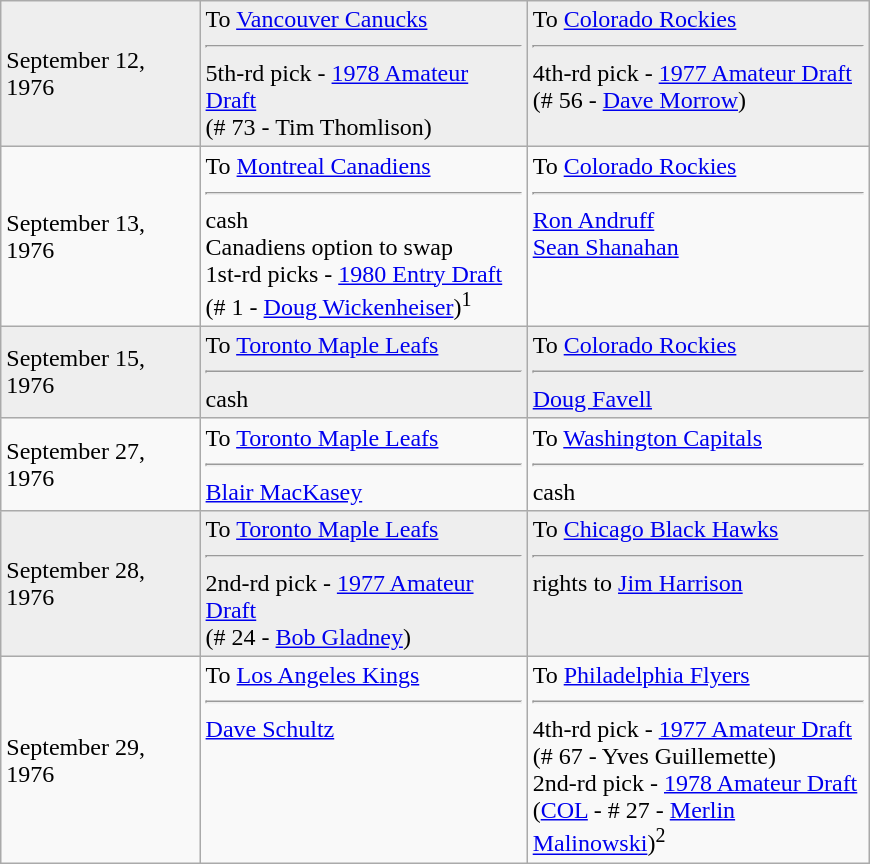<table class="wikitable" style="border:1px solid #999; width:580px;">
<tr style="background:#eee;">
<td>September 12, 1976</td>
<td valign="top">To <a href='#'>Vancouver Canucks</a><hr>5th-rd pick - <a href='#'>1978 Amateur Draft</a><br>(# 73 - Tim Thomlison)</td>
<td valign="top">To <a href='#'>Colorado Rockies</a><hr>4th-rd pick - <a href='#'>1977 Amateur Draft</a><br>(# 56 - <a href='#'>Dave Morrow</a>)</td>
</tr>
<tr>
<td>September 13, 1976</td>
<td valign="top">To <a href='#'>Montreal Canadiens</a><hr>cash<br>Canadiens option to swap<br>1st-rd picks - <a href='#'>1980 Entry Draft</a><br>(# 1 - <a href='#'>Doug Wickenheiser</a>)<sup>1</sup></td>
<td valign="top">To <a href='#'>Colorado Rockies</a><hr><a href='#'>Ron Andruff</a><br><a href='#'>Sean Shanahan</a></td>
</tr>
<tr style="background:#eee;">
<td>September 15, 1976</td>
<td valign="top">To <a href='#'>Toronto Maple Leafs</a><hr>cash</td>
<td valign="top">To <a href='#'>Colorado Rockies</a><hr><a href='#'>Doug Favell</a></td>
</tr>
<tr>
<td>September 27, 1976</td>
<td valign="top">To <a href='#'>Toronto Maple Leafs</a><hr><a href='#'>Blair MacKasey</a></td>
<td valign="top">To <a href='#'>Washington Capitals</a><hr>cash</td>
</tr>
<tr style="background:#eee;">
<td>September 28, 1976</td>
<td valign="top">To <a href='#'>Toronto Maple Leafs</a><hr>2nd-rd pick - <a href='#'>1977 Amateur Draft</a><br>(# 24 - <a href='#'>Bob Gladney</a>)</td>
<td valign="top">To <a href='#'>Chicago Black Hawks</a><hr>rights to <a href='#'>Jim Harrison</a></td>
</tr>
<tr>
<td>September 29, 1976</td>
<td valign="top">To <a href='#'>Los Angeles Kings</a><hr><a href='#'>Dave Schultz</a></td>
<td valign="top">To <a href='#'>Philadelphia Flyers</a><hr>4th-rd pick - <a href='#'>1977 Amateur Draft</a><br>(# 67 - Yves Guillemette)<br>2nd-rd pick - <a href='#'>1978 Amateur Draft</a><br>(<a href='#'>COL</a> - # 27 - <a href='#'>Merlin Malinowski</a>)<sup>2</sup></td>
</tr>
</table>
